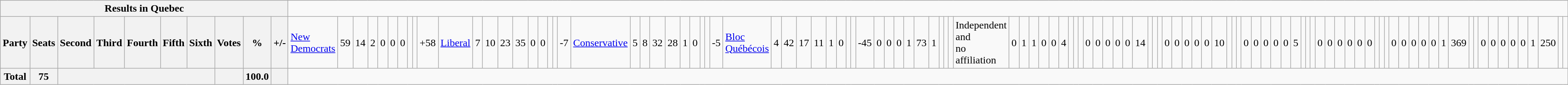<table class="wikitable">
<tr>
<th colspan=11>Results in Quebec</th>
</tr>
<tr>
<th colspan=2>Party</th>
<th>Seats</th>
<th>Second</th>
<th>Third</th>
<th>Fourth</th>
<th>Fifth</th>
<th>Sixth</th>
<th>Votes</th>
<th>%</th>
<th>+/-<br></th>
<td><a href='#'>New Democrats</a></td>
<td align="right">59</td>
<td align="right">14</td>
<td align="right">2</td>
<td align="right">0</td>
<td align="right">0</td>
<td align="right">0</td>
<td align="right"></td>
<td align="right"></td>
<td align="right">+58<br></td>
<td><a href='#'>Liberal</a></td>
<td align="right">7</td>
<td align="right">10</td>
<td align="right">23</td>
<td align="right">35</td>
<td align="right">0</td>
<td align="right">0</td>
<td align="right"></td>
<td align="right"></td>
<td align="right">-7<br></td>
<td><a href='#'>Conservative</a></td>
<td align="right">5</td>
<td align="right">8</td>
<td align="right">32</td>
<td align="right">28</td>
<td align="right">1</td>
<td align="right">0</td>
<td align="right"></td>
<td align="right"></td>
<td align="right">-5<br></td>
<td><a href='#'>Bloc Québécois</a></td>
<td align="right">4</td>
<td align="right">42</td>
<td align="right">17</td>
<td align="right">11</td>
<td align="right">1</td>
<td align="right">0</td>
<td align="right"></td>
<td align="right"></td>
<td align="right">-45<br></td>
<td align="right">0</td>
<td align="right">0</td>
<td align="right">0</td>
<td align="right">1</td>
<td align="right">73</td>
<td align="right">1</td>
<td align="right"></td>
<td align="right"></td>
<td align="right"><br></td>
<td>Independent and<br>no affiliation</td>
<td align="right">0</td>
<td align="right">1</td>
<td align="right">1</td>
<td align="right">0</td>
<td align="right">0</td>
<td align="right">4</td>
<td align="right"></td>
<td align="right"></td>
<td align="right"><br></td>
<td align="right">0</td>
<td align="right">0</td>
<td align="right">0</td>
<td align="right">0</td>
<td align="right">0</td>
<td align="right">14</td>
<td align="right"></td>
<td align="right"></td>
<td align="right"><br></td>
<td align="right">0</td>
<td align="right">0</td>
<td align="right">0</td>
<td align="right">0</td>
<td align="right">0</td>
<td align="right">10</td>
<td align="right"></td>
<td align="right"></td>
<td align="right"><br></td>
<td align="right">0</td>
<td align="right">0</td>
<td align="right">0</td>
<td align="right">0</td>
<td align="right">0</td>
<td align="right">5</td>
<td align="right"></td>
<td align="right"></td>
<td align="right"><br></td>
<td align="right">0</td>
<td align="right">0</td>
<td align="right">0</td>
<td align="right">0</td>
<td align="right">0</td>
<td align="right">0</td>
<td align="right"></td>
<td align="right"></td>
<td align="right"><br></td>
<td align="right">0</td>
<td align="right">0</td>
<td align="right">0</td>
<td align="right">0</td>
<td align="right">0</td>
<td align="right">1</td>
<td align="right">369</td>
<td align="right"></td>
<td align="right"><br></td>
<td align="right">0</td>
<td align="right">0</td>
<td align="right">0</td>
<td align="right">0</td>
<td align="right">0</td>
<td align="right">1</td>
<td align="right">250</td>
<td align="right"></td>
<td align="right"></td>
</tr>
<tr>
<th colspan="2">Total</th>
<th>75</th>
<th colspan="5"></th>
<th></th>
<th>100.0</th>
<th></th>
</tr>
</table>
